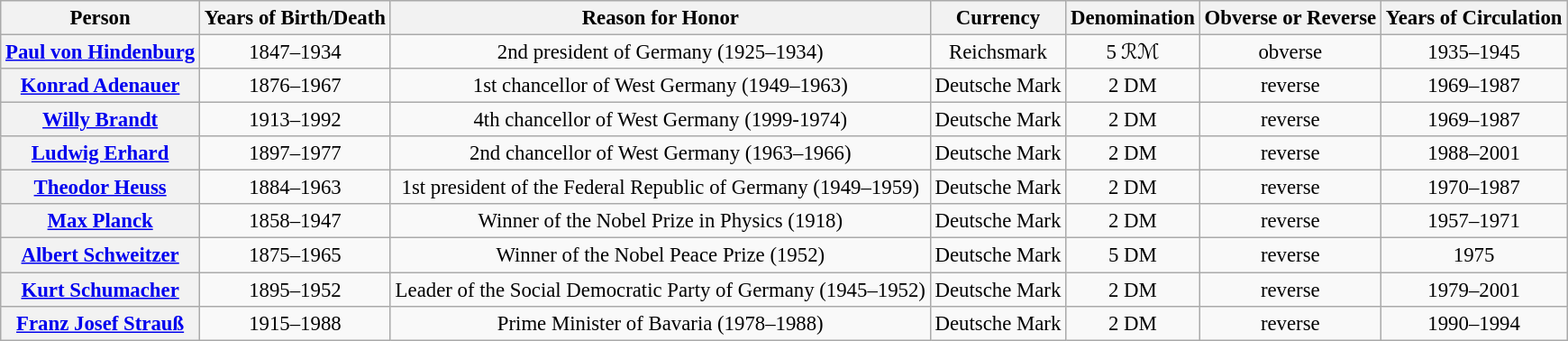<table class="wikitable" style="font-size:95%; text-align:center;">
<tr>
<th>Person</th>
<th>Years of Birth/Death</th>
<th>Reason for Honor</th>
<th>Currency</th>
<th>Denomination</th>
<th>Obverse or Reverse</th>
<th>Years of Circulation</th>
</tr>
<tr>
<th><a href='#'>Paul von Hindenburg</a></th>
<td>1847–1934</td>
<td>2nd president of Germany (1925–1934)</td>
<td>Reichsmark</td>
<td>5 ℛℳ</td>
<td>obverse</td>
<td>1935–1945</td>
</tr>
<tr>
<th><a href='#'>Konrad Adenauer</a></th>
<td>1876–1967</td>
<td>1st chancellor of West Germany (1949–1963)</td>
<td>Deutsche Mark</td>
<td>2 DM</td>
<td>reverse</td>
<td>1969–1987</td>
</tr>
<tr>
<th><a href='#'>Willy Brandt</a></th>
<td>1913–1992</td>
<td>4th chancellor of West Germany (1999-1974)</td>
<td>Deutsche Mark</td>
<td>2 DM</td>
<td>reverse</td>
<td>1969–1987</td>
</tr>
<tr>
<th><a href='#'>Ludwig Erhard</a></th>
<td>1897–1977</td>
<td>2nd chancellor of West Germany (1963–1966)</td>
<td>Deutsche Mark</td>
<td>2 DM</td>
<td>reverse</td>
<td>1988–2001</td>
</tr>
<tr>
<th><a href='#'>Theodor Heuss</a></th>
<td>1884–1963</td>
<td>1st president of the Federal Republic of Germany (1949–1959)</td>
<td>Deutsche Mark</td>
<td>2 DM</td>
<td>reverse</td>
<td>1970–1987</td>
</tr>
<tr>
<th><a href='#'>Max Planck</a></th>
<td>1858–1947</td>
<td>Winner of the Nobel Prize in Physics (1918)</td>
<td>Deutsche Mark</td>
<td>2 DM</td>
<td>reverse</td>
<td>1957–1971</td>
</tr>
<tr>
<th><a href='#'>Albert Schweitzer</a></th>
<td>1875–1965</td>
<td>Winner of the Nobel Peace Prize (1952)</td>
<td>Deutsche Mark</td>
<td>5 DM</td>
<td>reverse</td>
<td>1975</td>
</tr>
<tr>
<th><a href='#'>Kurt Schumacher</a></th>
<td>1895–1952</td>
<td>Leader of the Social Democratic Party of Germany (1945–1952)</td>
<td>Deutsche Mark</td>
<td>2 DM</td>
<td>reverse</td>
<td>1979–2001</td>
</tr>
<tr>
<th><a href='#'>Franz Josef Strauß</a></th>
<td>1915–1988</td>
<td>Prime Minister of Bavaria (1978–1988)</td>
<td>Deutsche Mark</td>
<td>2 DM</td>
<td>reverse</td>
<td>1990–1994</td>
</tr>
</table>
